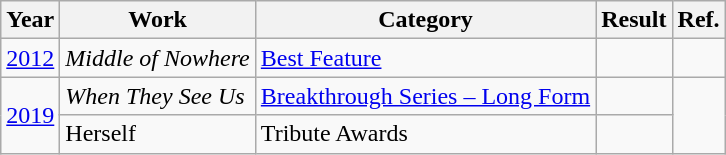<table class="wikitable">
<tr>
<th>Year</th>
<th>Work</th>
<th>Category</th>
<th>Result</th>
<th>Ref.</th>
</tr>
<tr>
<td rowspan="1"><a href='#'>2012</a></td>
<td><em>Middle of Nowhere</em></td>
<td><a href='#'>Best Feature</a></td>
<td></td>
<td></td>
</tr>
<tr>
<td rowspan="2"><a href='#'>2019</a></td>
<td><em>When They See Us</em></td>
<td><a href='#'>Breakthrough Series – Long Form</a></td>
<td></td>
<td rowspan="2"></td>
</tr>
<tr>
<td>Herself</td>
<td>Tribute Awards</td>
<td></td>
</tr>
</table>
